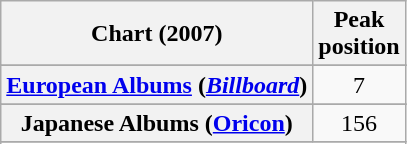<table class="wikitable sortable plainrowheaders" style="text-align:center">
<tr>
<th scope="col">Chart (2007)</th>
<th scope="col">Peak<br>position</th>
</tr>
<tr>
</tr>
<tr>
</tr>
<tr>
</tr>
<tr>
</tr>
<tr>
</tr>
<tr>
</tr>
<tr>
<th scope="row"><a href='#'>European Albums</a> (<em><a href='#'>Billboard</a></em>)</th>
<td>7</td>
</tr>
<tr>
</tr>
<tr>
</tr>
<tr>
</tr>
<tr>
</tr>
<tr>
</tr>
<tr>
<th scope="row">Japanese Albums (<a href='#'>Oricon</a>)</th>
<td>156</td>
</tr>
<tr>
</tr>
<tr>
</tr>
<tr>
</tr>
<tr>
</tr>
<tr>
</tr>
<tr>
</tr>
<tr>
</tr>
<tr>
</tr>
<tr>
</tr>
</table>
